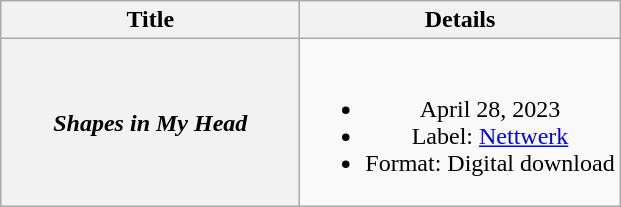<table class="wikitable plainrowheaders" style="text-align:center">
<tr>
<th rowspan="1" scope="col" style="width:12em;">Title</th>
<th rowspan="1" scope="col">Details</th>
</tr>
<tr>
<th scope="row"><em>Shapes in My Head</em></th>
<td><br><ul><li>April 28, 2023</li><li>Label: <a href='#'>Nettwerk</a></li><li>Format: Digital download</li></ul></td>
</tr>
</table>
